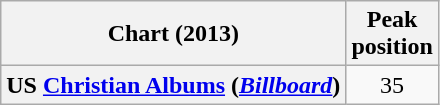<table class="wikitable plainrowheaders" style="text-align: center;">
<tr>
<th>Chart (2013)</th>
<th>Peak<br>position</th>
</tr>
<tr>
<th scope="row">US <a href='#'>Christian Albums</a> (<em><a href='#'>Billboard</a></em>)</th>
<td>35</td>
</tr>
</table>
